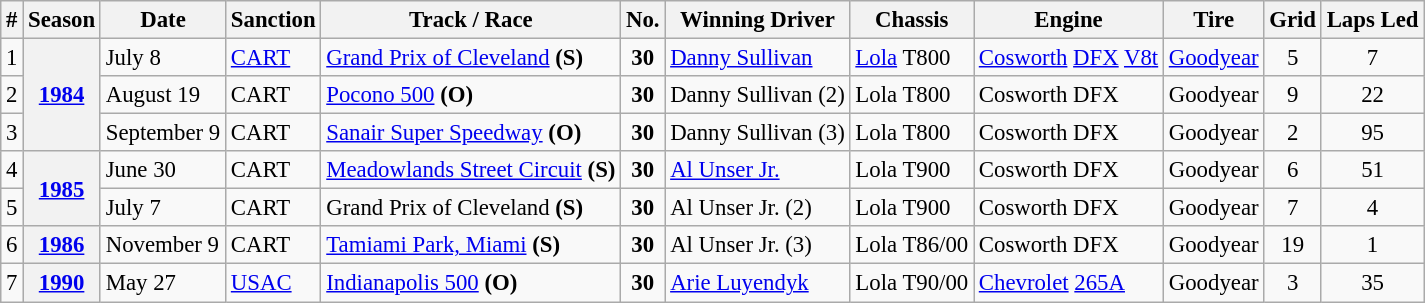<table class="wikitable" style="font-size:95%;">
<tr>
<th>#</th>
<th>Season</th>
<th>Date</th>
<th>Sanction</th>
<th>Track / Race</th>
<th>No.</th>
<th>Winning Driver</th>
<th>Chassis</th>
<th>Engine</th>
<th>Tire</th>
<th>Grid</th>
<th>Laps Led</th>
</tr>
<tr>
<td>1</td>
<th rowspan=3><a href='#'>1984</a></th>
<td>July 8</td>
<td><a href='#'>CART</a></td>
<td><a href='#'>Grand Prix of Cleveland</a> <strong>(S)</strong></td>
<td align=center><strong>30</strong></td>
<td> <a href='#'>Danny Sullivan</a></td>
<td><a href='#'>Lola</a> T800</td>
<td><a href='#'>Cosworth</a> <a href='#'>DFX</a> <a href='#'>V8</a><a href='#'>t</a></td>
<td><a href='#'>Goodyear</a></td>
<td align=center>5</td>
<td align=center>7</td>
</tr>
<tr>
<td>2</td>
<td>August 19</td>
<td>CART</td>
<td><a href='#'>Pocono 500</a> <strong>(O)</strong></td>
<td align=center><strong>30</strong></td>
<td> Danny Sullivan (2)</td>
<td>Lola T800</td>
<td>Cosworth DFX</td>
<td>Goodyear</td>
<td align=center>9</td>
<td align=center>22</td>
</tr>
<tr>
<td>3</td>
<td>September 9</td>
<td>CART</td>
<td><a href='#'>Sanair Super Speedway</a> <strong>(O)</strong></td>
<td align=center><strong>30</strong></td>
<td> Danny Sullivan (3)</td>
<td>Lola T800</td>
<td>Cosworth DFX</td>
<td>Goodyear</td>
<td align=center>2</td>
<td align=center>95</td>
</tr>
<tr>
<td>4</td>
<th rowspan=2><a href='#'>1985</a></th>
<td>June 30</td>
<td>CART</td>
<td><a href='#'>Meadowlands Street Circuit</a> <strong>(S)</strong></td>
<td align="center"><strong>30</strong></td>
<td> <a href='#'>Al Unser Jr.</a></td>
<td>Lola T900</td>
<td>Cosworth DFX</td>
<td>Goodyear</td>
<td align=center>6</td>
<td align=center>51</td>
</tr>
<tr>
<td>5</td>
<td>July 7</td>
<td>CART</td>
<td>Grand Prix of Cleveland <strong>(S)</strong></td>
<td align="center"><strong>30</strong></td>
<td> Al Unser Jr. (2)</td>
<td>Lola T900</td>
<td>Cosworth DFX</td>
<td>Goodyear</td>
<td align=center>7</td>
<td align=center>4</td>
</tr>
<tr>
<td>6</td>
<th><a href='#'>1986</a></th>
<td>November 9</td>
<td>CART</td>
<td><a href='#'>Tamiami Park, Miami</a> <strong>(S)</strong></td>
<td align="center"><strong>30</strong></td>
<td> Al Unser Jr. (3)</td>
<td>Lola T86/00</td>
<td>Cosworth DFX</td>
<td>Goodyear</td>
<td align=center>19</td>
<td align=center>1</td>
</tr>
<tr>
<td>7</td>
<th><a href='#'>1990</a></th>
<td>May 27</td>
<td><a href='#'>USAC</a></td>
<td><a href='#'>Indianapolis 500</a> <strong>(O)</strong></td>
<td align="center"><strong>30</strong></td>
<td align="left"> <a href='#'>Arie Luyendyk</a></td>
<td>Lola T90/00</td>
<td><a href='#'>Chevrolet</a> <a href='#'>265A</a></td>
<td>Goodyear</td>
<td align=center>3</td>
<td align=center>35</td>
</tr>
</table>
